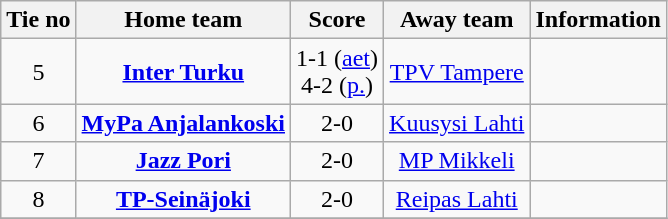<table class="wikitable" style="text-align:center">
<tr>
<th style= width="40px">Tie no</th>
<th style= width="150px">Home team</th>
<th style= width="60px">Score</th>
<th style= width="150px">Away team</th>
<th style= width="30px">Information</th>
</tr>
<tr>
<td>5</td>
<td><strong><a href='#'>Inter Turku</a></strong></td>
<td>1-1 (<a href='#'>aet</a>)<br> 4-2  (<a href='#'>p.</a>)</td>
<td><a href='#'>TPV Tampere</a></td>
<td></td>
</tr>
<tr>
<td>6</td>
<td><strong><a href='#'>MyPa Anjalankoski</a></strong></td>
<td>2-0</td>
<td><a href='#'>Kuusysi Lahti</a></td>
<td></td>
</tr>
<tr>
<td>7</td>
<td><strong><a href='#'>Jazz Pori</a></strong></td>
<td>2-0</td>
<td><a href='#'>MP Mikkeli</a></td>
<td></td>
</tr>
<tr>
<td>8</td>
<td><strong><a href='#'>TP-Seinäjoki</a></strong></td>
<td>2-0</td>
<td><a href='#'>Reipas Lahti</a></td>
<td></td>
</tr>
<tr>
</tr>
</table>
